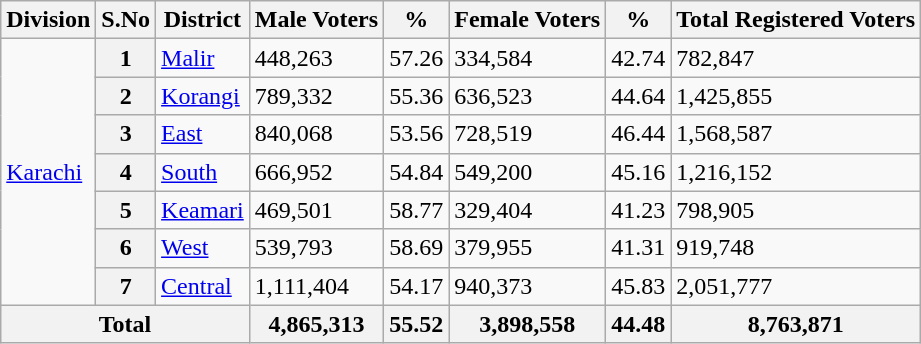<table class="wikitable">
<tr>
<th>Division</th>
<th>S.No</th>
<th>District</th>
<th>Male Voters</th>
<th>%</th>
<th>Female Voters</th>
<th>%</th>
<th>Total Registered Voters</th>
</tr>
<tr>
<td rowspan="7"><a href='#'>Karachi</a></td>
<th>1</th>
<td><a href='#'>Malir</a></td>
<td>448,263</td>
<td>57.26</td>
<td>334,584</td>
<td>42.74</td>
<td>782,847</td>
</tr>
<tr>
<th>2</th>
<td><a href='#'>Korangi</a></td>
<td>789,332</td>
<td>55.36</td>
<td>636,523</td>
<td>44.64</td>
<td>1,425,855</td>
</tr>
<tr>
<th>3</th>
<td><a href='#'>East</a></td>
<td>840,068</td>
<td>53.56</td>
<td>728,519</td>
<td>46.44</td>
<td>1,568,587</td>
</tr>
<tr>
<th>4</th>
<td><a href='#'>South</a></td>
<td>666,952</td>
<td>54.84</td>
<td>549,200</td>
<td>45.16</td>
<td>1,216,152</td>
</tr>
<tr>
<th>5</th>
<td><a href='#'>Keamari</a></td>
<td>469,501</td>
<td>58.77</td>
<td>329,404</td>
<td>41.23</td>
<td>798,905</td>
</tr>
<tr>
<th>6</th>
<td><a href='#'>West</a></td>
<td>539,793</td>
<td>58.69</td>
<td>379,955</td>
<td>41.31</td>
<td>919,748</td>
</tr>
<tr>
<th>7</th>
<td><a href='#'>Central</a></td>
<td>1,111,404</td>
<td>54.17</td>
<td>940,373</td>
<td>45.83</td>
<td>2,051,777</td>
</tr>
<tr>
<th colspan="3">Total</th>
<th>4,865,313</th>
<th>55.52</th>
<th>3,898,558</th>
<th>44.48</th>
<th>8,763,871</th>
</tr>
</table>
